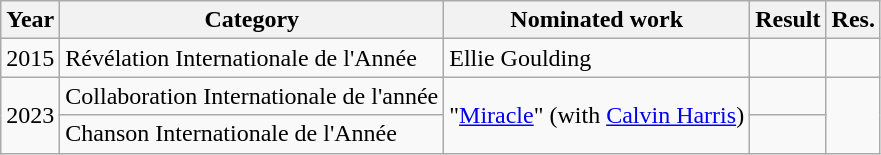<table class="wikitable">
<tr>
<th>Year</th>
<th>Category</th>
<th>Nominated work</th>
<th>Result</th>
<th>Res.</th>
</tr>
<tr>
<td>2015</td>
<td>Révélation Internationale de l'Année</td>
<td>Ellie Goulding</td>
<td></td>
<td></td>
</tr>
<tr>
<td rowspan="2">2023</td>
<td>Collaboration Internationale de l'année</td>
<td rowspan="2">"<a href='#'>Miracle</a>" (with <a href='#'>Calvin Harris</a>)</td>
<td></td>
<td rowspan="2"></td>
</tr>
<tr>
<td>Chanson Internationale de l'Année</td>
<td></td>
</tr>
</table>
